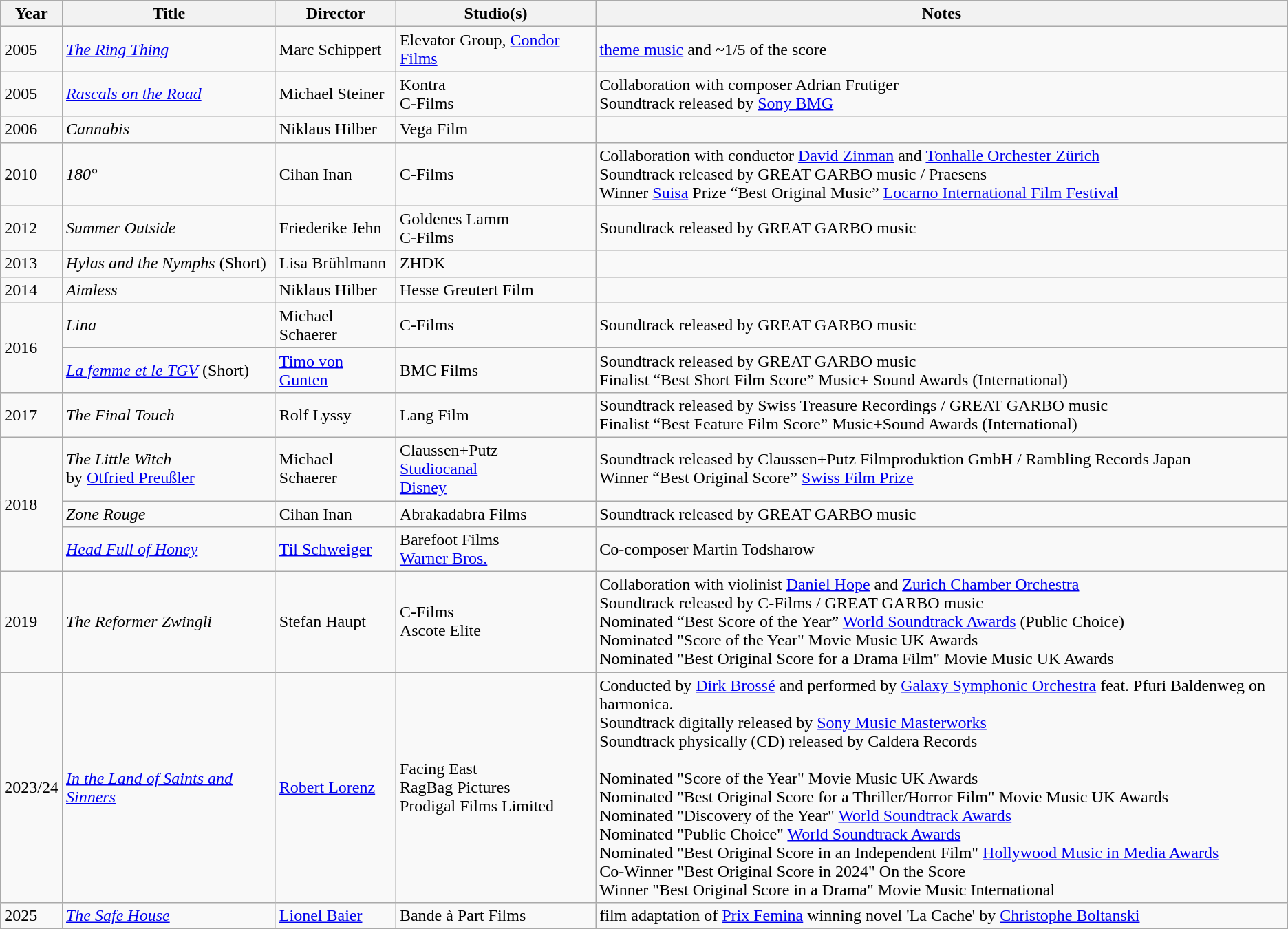<table class="wikitable sortable">
<tr>
<th>Year</th>
<th>Title</th>
<th>Director</th>
<th>Studio(s)</th>
<th class="unsortable">Notes</th>
</tr>
<tr>
<td>2005</td>
<td><em><a href='#'>The Ring Thing</a></em></td>
<td>Marc Schippert</td>
<td>Elevator Group, <a href='#'>Condor Films</a></td>
<td><a href='#'>theme music</a> and ~1/5 of the score</td>
</tr>
<tr>
<td>2005</td>
<td><em><a href='#'>Rascals on the Road</a></em></td>
<td>Michael Steiner</td>
<td>Kontra<br>C-Films</td>
<td>Collaboration with composer Adrian Frutiger<br>Soundtrack released by <a href='#'>Sony BMG</a></td>
</tr>
<tr>
<td>2006</td>
<td><em>Cannabis</em></td>
<td>Niklaus Hilber</td>
<td>Vega Film</td>
<td></td>
</tr>
<tr>
<td>2010</td>
<td><em>180°</em></td>
<td>Cihan Inan</td>
<td>C-Films</td>
<td>Collaboration with conductor <a href='#'>David Zinman</a> and <a href='#'>Tonhalle Orchester Zürich</a><br>Soundtrack released by GREAT GARBO music / Praesens<br>Winner <a href='#'>Suisa</a> Prize “Best Original Music” <a href='#'>Locarno International Film Festival</a></td>
</tr>
<tr>
<td>2012</td>
<td><em>Summer Outside</em></td>
<td>Friederike Jehn</td>
<td>Goldenes Lamm <br>C-Films</td>
<td>Soundtrack released by GREAT GARBO music</td>
</tr>
<tr>
<td>2013</td>
<td><em>Hylas and the Nymphs</em> (Short)</td>
<td>Lisa Brühlmann</td>
<td>ZHDK</td>
<td></td>
</tr>
<tr>
<td>2014</td>
<td><em>Aimless</em></td>
<td>Niklaus Hilber</td>
<td>Hesse Greutert Film</td>
<td></td>
</tr>
<tr>
<td rowspan="2">2016</td>
<td><em>Lina</em></td>
<td>Michael Schaerer</td>
<td>C-Films</td>
<td>Soundtrack released by GREAT GARBO music</td>
</tr>
<tr>
<td><em><a href='#'>La femme et le TGV</a></em> (Short)</td>
<td><a href='#'>Timo von Gunten</a></td>
<td>BMC Films</td>
<td>Soundtrack released by GREAT GARBO music<br>Finalist “Best Short Film Score” Music+ Sound Awards (International)</td>
</tr>
<tr>
<td>2017</td>
<td><em>The Final Touch</em></td>
<td>Rolf Lyssy</td>
<td>Lang Film</td>
<td>Soundtrack released by Swiss Treasure Recordings / GREAT GARBO music<br>Finalist “Best Feature Film Score” Music+Sound Awards (International)</td>
</tr>
<tr>
<td rowspan="3">2018</td>
<td><em>The Little Witch</em><br>by <a href='#'>Otfried Preußler</a></td>
<td>Michael Schaerer</td>
<td>Claussen+Putz<br><a href='#'>Studiocanal</a><br><a href='#'>Disney</a></td>
<td>Soundtrack released by Claussen+Putz Filmproduktion GmbH / Rambling Records Japan<br>Winner “Best Original Score” <a href='#'>Swiss Film Prize</a></td>
</tr>
<tr>
<td><em>Zone Rouge</em></td>
<td>Cihan Inan</td>
<td>Abrakadabra Films</td>
<td>Soundtrack released by GREAT GARBO music</td>
</tr>
<tr>
<td><em><a href='#'>Head Full of Honey</a></em></td>
<td><a href='#'>Til Schweiger</a></td>
<td>Barefoot Films<br><a href='#'>Warner Bros.</a></td>
<td>Co-composer Martin Todsharow</td>
</tr>
<tr>
<td>2019</td>
<td><em>The Reformer Zwingli</em></td>
<td>Stefan Haupt</td>
<td>C-Films<br>Ascote Elite</td>
<td>Collaboration with violinist <a href='#'>Daniel Hope</a> and <a href='#'>Zurich Chamber Orchestra</a><br>Soundtrack released by C-Films / GREAT GARBO music<br>Nominated “Best Score of the Year” <a href='#'>World Soundtrack Awards</a> (Public Choice)<br>Nominated "Score of the Year" Movie Music UK Awards<br>Nominated "Best Original Score for a Drama Film" Movie Music UK Awards</td>
</tr>
<tr>
<td>2023/24</td>
<td><em><a href='#'>In the Land of Saints and Sinners</a></em></td>
<td><a href='#'>Robert Lorenz</a></td>
<td>Facing East<br>RagBag Pictures<br>Prodigal Films Limited</td>
<td>Conducted by <a href='#'>Dirk Brossé</a> and performed by <a href='#'>Galaxy Symphonic Orchestra</a> feat. Pfuri Baldenweg on harmonica.<br>Soundtrack digitally released by <a href='#'>Sony Music Masterworks</a><br>Soundtrack physically (CD) released by Caldera Records<br><br>Nominated "Score of the Year" Movie Music UK Awards<br>Nominated "Best Original Score for a Thriller/Horror Film" Movie Music UK Awards
<br>Nominated "Discovery of the Year" <a href='#'>World Soundtrack Awards</a>
<br>Nominated "Public Choice" <a href='#'>World Soundtrack Awards</a>
<br>Nominated "Best Original Score in an Independent Film" <a href='#'>Hollywood Music in Media Awards</a>
<br>Co-Winner "Best Original Score in 2024" On the Score 
<br>Winner "Best Original Score in a Drama" Movie Music International </td>
</tr>
<tr>
<td>2025</td>
<td><em><a href='#'>The Safe House</a></em></td>
<td><a href='#'>Lionel Baier</a></td>
<td>Bande à Part Films</td>
<td>film adaptation of <a href='#'>Prix Femina</a> winning novel 'La Cache' by <a href='#'>Christophe Boltanski</a></td>
</tr>
<tr>
</tr>
</table>
